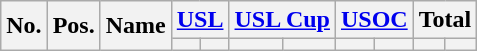<table class="wikitable sortable" style="text-align: center">
<tr>
<th rowspan="2">No.</th>
<th rowspan="2">Pos.</th>
<th rowspan="2">Name</th>
<th colspan="2"><a href='#'>USL</a></th>
<th colspan="2"><a href='#'>USL Cup</a></th>
<th colspan="2"><a href='#'>USOC</a></th>
<th colspan="2"><strong>Total</strong></th>
</tr>
<tr>
<th></th>
<th></th>
<th></th>
<th></th>
<th></th>
<th></th>
<th></th>
<th></th>
</tr>
</table>
